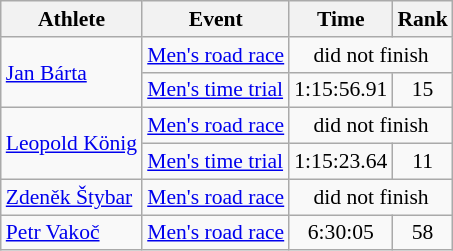<table class="wikitable" style="font-size:90%">
<tr>
<th>Athlete</th>
<th>Event</th>
<th>Time</th>
<th>Rank</th>
</tr>
<tr align=center>
<td align=left rowspan=2><a href='#'>Jan Bárta</a></td>
<td align=left><a href='#'>Men's road race</a></td>
<td colspan=2>did not finish</td>
</tr>
<tr align=center>
<td align=left><a href='#'>Men's time trial</a></td>
<td>1:15:56.91</td>
<td>15</td>
</tr>
<tr align=center>
<td align=left rowspan=2><a href='#'>Leopold König</a></td>
<td align=left><a href='#'>Men's road race</a></td>
<td colspan=2>did not finish</td>
</tr>
<tr align=center>
<td align=left><a href='#'>Men's time trial</a></td>
<td>1:15:23.64</td>
<td>11</td>
</tr>
<tr align=center>
<td align=left><a href='#'>Zdeněk Štybar</a></td>
<td align=left><a href='#'>Men's road race</a></td>
<td colspan=2>did not finish</td>
</tr>
<tr align=center>
<td align=left><a href='#'>Petr Vakoč</a></td>
<td align=left><a href='#'>Men's road race</a></td>
<td>6:30:05</td>
<td>58</td>
</tr>
</table>
